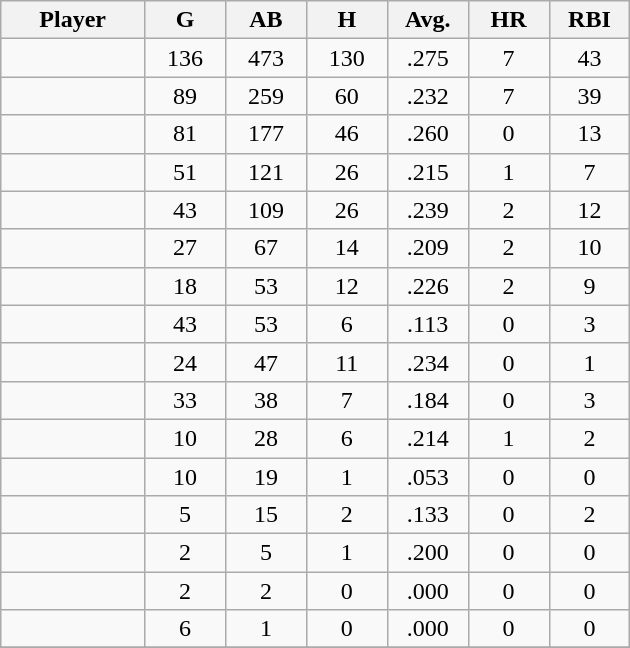<table class="wikitable sortable">
<tr>
<th bgcolor="#DDDDFF" width="16%">Player</th>
<th bgcolor="#DDDDFF" width="9%">G</th>
<th bgcolor="#DDDDFF" width="9%">AB</th>
<th bgcolor="#DDDDFF" width="9%">H</th>
<th bgcolor="#DDDDFF" width="9%">Avg.</th>
<th bgcolor="#DDDDFF" width="9%">HR</th>
<th bgcolor="#DDDDFF" width="9%">RBI</th>
</tr>
<tr align="center">
<td></td>
<td>136</td>
<td>473</td>
<td>130</td>
<td>.275</td>
<td>7</td>
<td>43</td>
</tr>
<tr align="center">
<td></td>
<td>89</td>
<td>259</td>
<td>60</td>
<td>.232</td>
<td>7</td>
<td>39</td>
</tr>
<tr align="center">
<td></td>
<td>81</td>
<td>177</td>
<td>46</td>
<td>.260</td>
<td>0</td>
<td>13</td>
</tr>
<tr align="center">
<td></td>
<td>51</td>
<td>121</td>
<td>26</td>
<td>.215</td>
<td>1</td>
<td>7</td>
</tr>
<tr align="center">
<td></td>
<td>43</td>
<td>109</td>
<td>26</td>
<td>.239</td>
<td>2</td>
<td>12</td>
</tr>
<tr align="center">
<td></td>
<td>27</td>
<td>67</td>
<td>14</td>
<td>.209</td>
<td>2</td>
<td>10</td>
</tr>
<tr align="center">
<td></td>
<td>18</td>
<td>53</td>
<td>12</td>
<td>.226</td>
<td>2</td>
<td>9</td>
</tr>
<tr align="center">
<td></td>
<td>43</td>
<td>53</td>
<td>6</td>
<td>.113</td>
<td>0</td>
<td>3</td>
</tr>
<tr align="center">
<td></td>
<td>24</td>
<td>47</td>
<td>11</td>
<td>.234</td>
<td>0</td>
<td>1</td>
</tr>
<tr align="center">
<td></td>
<td>33</td>
<td>38</td>
<td>7</td>
<td>.184</td>
<td>0</td>
<td>3</td>
</tr>
<tr align="center">
<td></td>
<td>10</td>
<td>28</td>
<td>6</td>
<td>.214</td>
<td>1</td>
<td>2</td>
</tr>
<tr align="center">
<td></td>
<td>10</td>
<td>19</td>
<td>1</td>
<td>.053</td>
<td>0</td>
<td>0</td>
</tr>
<tr align="center">
<td></td>
<td>5</td>
<td>15</td>
<td>2</td>
<td>.133</td>
<td>0</td>
<td>2</td>
</tr>
<tr align="center">
<td></td>
<td>2</td>
<td>5</td>
<td>1</td>
<td>.200</td>
<td>0</td>
<td>0</td>
</tr>
<tr align="center">
<td></td>
<td>2</td>
<td>2</td>
<td>0</td>
<td>.000</td>
<td>0</td>
<td>0</td>
</tr>
<tr align="center">
<td></td>
<td>6</td>
<td>1</td>
<td>0</td>
<td>.000</td>
<td>0</td>
<td>0</td>
</tr>
<tr align="center">
</tr>
</table>
